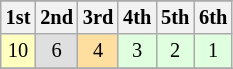<table class="wikitable" style="font-size: 85%; text-align:center">
<tr>
</tr>
<tr>
<th>1st</th>
<th>2nd</th>
<th>3rd</th>
<th>4th</th>
<th>5th</th>
<th>6th</th>
</tr>
<tr>
<td style="background:#FFFFBF;">10</td>
<td style="background:#DFDFDF;">6</td>
<td style="background:#FFDF9F;">4</td>
<td style="background:#DFFFDF;">3</td>
<td style="background:#DFFFDF;">2</td>
<td style="background:#DFFFDF;">1</td>
</tr>
<tr>
</tr>
</table>
